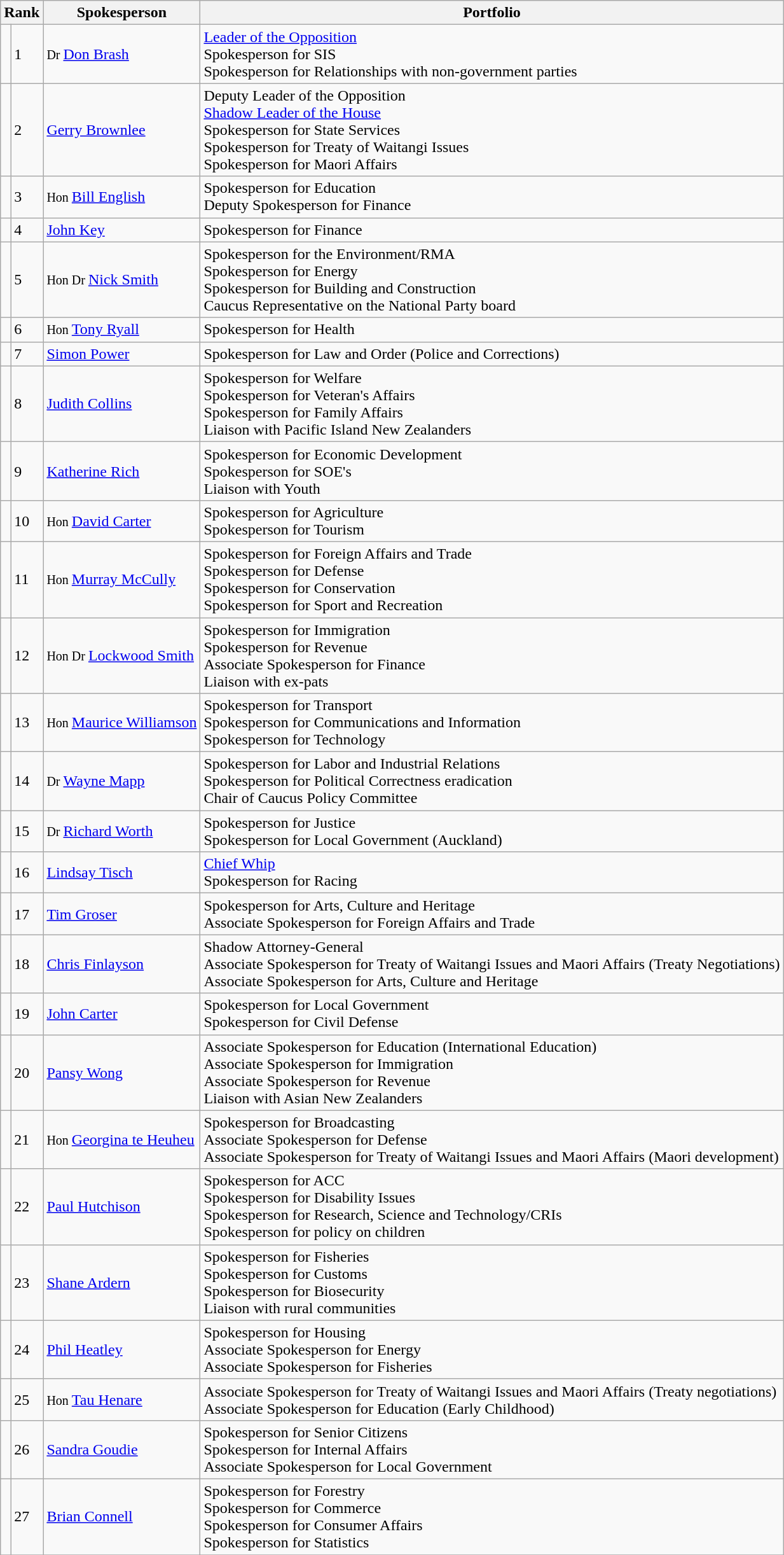<table class="wikitable">
<tr>
<th colspan="2">Rank</th>
<th>Spokesperson</th>
<th>Portfolio</th>
</tr>
<tr>
<td bgcolor=></td>
<td>1</td>
<td><small>Dr </small><a href='#'>Don Brash</a></td>
<td><a href='#'>Leader of the Opposition</a><br>Spokesperson for SIS<br>Spokesperson for Relationships with non-government parties</td>
</tr>
<tr>
<td bgcolor=></td>
<td>2</td>
<td><a href='#'>Gerry Brownlee</a></td>
<td>Deputy Leader of the Opposition<br><a href='#'>Shadow Leader of the House</a><br>Spokesperson for State Services<br>Spokesperson for Treaty of Waitangi Issues<br>Spokesperson for Maori Affairs</td>
</tr>
<tr>
<td bgcolor=></td>
<td>3</td>
<td><small>Hon </small><a href='#'>Bill English</a></td>
<td>Spokesperson for Education<br>Deputy Spokesperson for Finance</td>
</tr>
<tr>
<td bgcolor=></td>
<td>4</td>
<td><a href='#'>John Key</a></td>
<td>Spokesperson for Finance</td>
</tr>
<tr>
<td bgcolor=></td>
<td>5</td>
<td><small>Hon Dr </small><a href='#'>Nick Smith</a></td>
<td>Spokesperson for the Environment/RMA<br>Spokesperson for Energy<br>Spokesperson for Building and Construction<br>Caucus Representative on the National Party board</td>
</tr>
<tr>
<td bgcolor=></td>
<td>6</td>
<td><small>Hon </small><a href='#'>Tony Ryall</a></td>
<td>Spokesperson for Health</td>
</tr>
<tr>
<td bgcolor=></td>
<td>7</td>
<td><a href='#'>Simon Power</a></td>
<td>Spokesperson for Law and Order (Police and Corrections)</td>
</tr>
<tr>
<td bgcolor=></td>
<td>8</td>
<td><a href='#'>Judith Collins</a></td>
<td>Spokesperson for Welfare<br>Spokesperson for Veteran's Affairs<br>Spokesperson for Family Affairs<br>Liaison with Pacific Island New Zealanders</td>
</tr>
<tr>
<td bgcolor=></td>
<td>9</td>
<td><a href='#'>Katherine Rich</a></td>
<td>Spokesperson for Economic Development<br>Spokesperson for SOE's<br>Liaison with Youth</td>
</tr>
<tr>
<td bgcolor=></td>
<td>10</td>
<td><small>Hon </small><a href='#'>David Carter</a></td>
<td>Spokesperson for Agriculture<br>Spokesperson for Tourism</td>
</tr>
<tr>
<td bgcolor=></td>
<td>11</td>
<td><small>Hon </small><a href='#'>Murray McCully</a></td>
<td>Spokesperson for Foreign Affairs and Trade<br>Spokesperson for Defense<br>Spokesperson for Conservation<br>Spokesperson for Sport and Recreation</td>
</tr>
<tr>
<td bgcolor=></td>
<td>12</td>
<td><small>Hon Dr </small><a href='#'>Lockwood Smith</a></td>
<td>Spokesperson for Immigration<br>Spokesperson for Revenue<br>Associate Spokesperson for Finance<br>Liaison with ex-pats</td>
</tr>
<tr>
<td bgcolor=></td>
<td>13</td>
<td><small>Hon </small><a href='#'>Maurice Williamson</a></td>
<td>Spokesperson for Transport<br>Spokesperson for Communications and Information<br>Spokesperson for Technology</td>
</tr>
<tr>
<td bgcolor=></td>
<td>14</td>
<td><small>Dr </small><a href='#'>Wayne Mapp</a></td>
<td>Spokesperson for Labor and Industrial Relations<br>Spokesperson for Political Correctness eradication<br>Chair of Caucus Policy Committee</td>
</tr>
<tr>
<td bgcolor=></td>
<td>15</td>
<td><small>Dr </small><a href='#'>Richard Worth</a></td>
<td>Spokesperson for Justice<br>Spokesperson for Local Government (Auckland)</td>
</tr>
<tr>
<td bgcolor=></td>
<td>16</td>
<td><a href='#'>Lindsay Tisch</a></td>
<td><a href='#'>Chief Whip</a><br>Spokesperson for Racing</td>
</tr>
<tr>
<td bgcolor=></td>
<td>17</td>
<td><a href='#'>Tim Groser</a></td>
<td>Spokesperson for Arts, Culture and Heritage<br>Associate Spokesperson for Foreign Affairs and Trade</td>
</tr>
<tr>
<td bgcolor=></td>
<td>18</td>
<td><a href='#'>Chris Finlayson</a></td>
<td>Shadow Attorney-General<br>Associate Spokesperson for Treaty of Waitangi Issues and Maori Affairs (Treaty Negotiations)<br>Associate Spokesperson for Arts, Culture and Heritage</td>
</tr>
<tr>
<td bgcolor=></td>
<td>19</td>
<td><a href='#'>John Carter</a></td>
<td>Spokesperson for Local Government<br>Spokesperson for Civil Defense</td>
</tr>
<tr>
<td bgcolor=></td>
<td>20</td>
<td><a href='#'>Pansy Wong</a></td>
<td>Associate Spokesperson for Education (International Education)<br>Associate Spokesperson for Immigration<br>Associate Spokesperson for Revenue<br>Liaison with Asian New Zealanders</td>
</tr>
<tr>
<td bgcolor=></td>
<td>21</td>
<td><small>Hon </small><a href='#'>Georgina te Heuheu</a></td>
<td>Spokesperson for Broadcasting<br>Associate Spokesperson for Defense<br>Associate Spokesperson for Treaty of Waitangi Issues and Maori Affairs (Maori development)</td>
</tr>
<tr>
<td bgcolor=></td>
<td>22</td>
<td><a href='#'>Paul Hutchison</a></td>
<td>Spokesperson for  ACC<br>Spokesperson for Disability Issues<br>Spokesperson for Research, Science and Technology/CRIs<br>Spokesperson for policy on children</td>
</tr>
<tr>
<td bgcolor=></td>
<td>23</td>
<td><a href='#'>Shane Ardern</a></td>
<td>Spokesperson for Fisheries<br>Spokesperson for Customs<br>Spokesperson for Biosecurity<br>Liaison with rural communities</td>
</tr>
<tr>
<td bgcolor=></td>
<td>24</td>
<td><a href='#'>Phil Heatley</a></td>
<td>Spokesperson for Housing<br>Associate Spokesperson for Energy<br>Associate Spokesperson for Fisheries</td>
</tr>
<tr>
<td bgcolor=></td>
<td>25</td>
<td><small>Hon </small><a href='#'>Tau Henare</a></td>
<td>Associate Spokesperson for Treaty of Waitangi Issues and Maori Affairs (Treaty negotiations)<br>Associate Spokesperson for Education (Early Childhood)</td>
</tr>
<tr>
<td bgcolor=></td>
<td>26</td>
<td><a href='#'>Sandra Goudie</a></td>
<td>Spokesperson for Senior Citizens<br>Spokesperson for Internal Affairs<br>Associate Spokesperson for Local Government</td>
</tr>
<tr>
<td bgcolor=></td>
<td>27</td>
<td><a href='#'>Brian Connell</a></td>
<td>Spokesperson for Forestry<br>Spokesperson for Commerce<br>Spokesperson for Consumer Affairs<br>Spokesperson for Statistics</td>
</tr>
<tr>
</tr>
</table>
